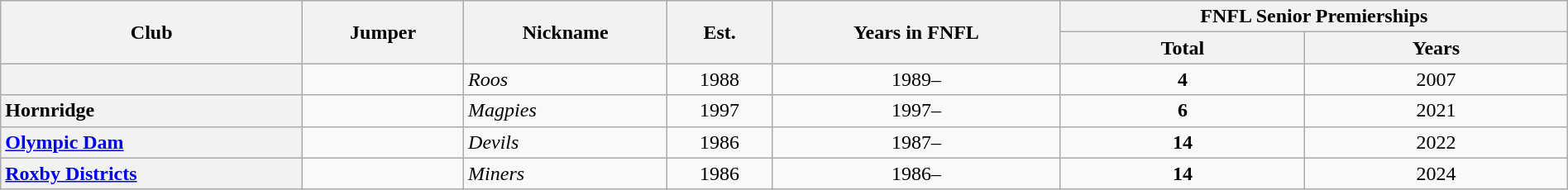<table class="wikitable sortable mw-collapsible mw-collapsed" style="width:100%">
<tr>
<th rowspan="2">Club</th>
<th rowspan="2">Jumper</th>
<th rowspan="2">Nickname</th>
<th rowspan="2">Est.</th>
<th rowspan="2">Years in FNFL</th>
<th colspan="2">FNFL Senior Premierships</th>
</tr>
<tr>
<th>Total</th>
<th>Years</th>
</tr>
<tr>
<th style=text-align:left></th>
<td></td>
<td><em>Roos</em></td>
<td align="center">1988</td>
<td align="center">1989–</td>
<td align="center"><strong>4</strong></td>
<td align="center">2007</td>
</tr>
<tr>
<th style=text-align:left>Hornridge</th>
<td></td>
<td><em>Magpies</em></td>
<td align="center">1997</td>
<td align="center">1997–</td>
<td align="center"><strong>6</strong></td>
<td align="center">2021</td>
</tr>
<tr>
<th style=text-align:left><a href='#'>Olympic Dam</a></th>
<td></td>
<td><em>Devils</em></td>
<td align="center">1986</td>
<td align="center">1987–</td>
<td align="center"><strong>14</strong></td>
<td align="center">2022</td>
</tr>
<tr>
<th style=text-align:left><a href='#'>Roxby Districts</a></th>
<td></td>
<td><em>Miners</em></td>
<td align="center">1986</td>
<td align="center">1986–</td>
<td align="center"><strong>14</strong></td>
<td align="center">2024</td>
</tr>
</table>
